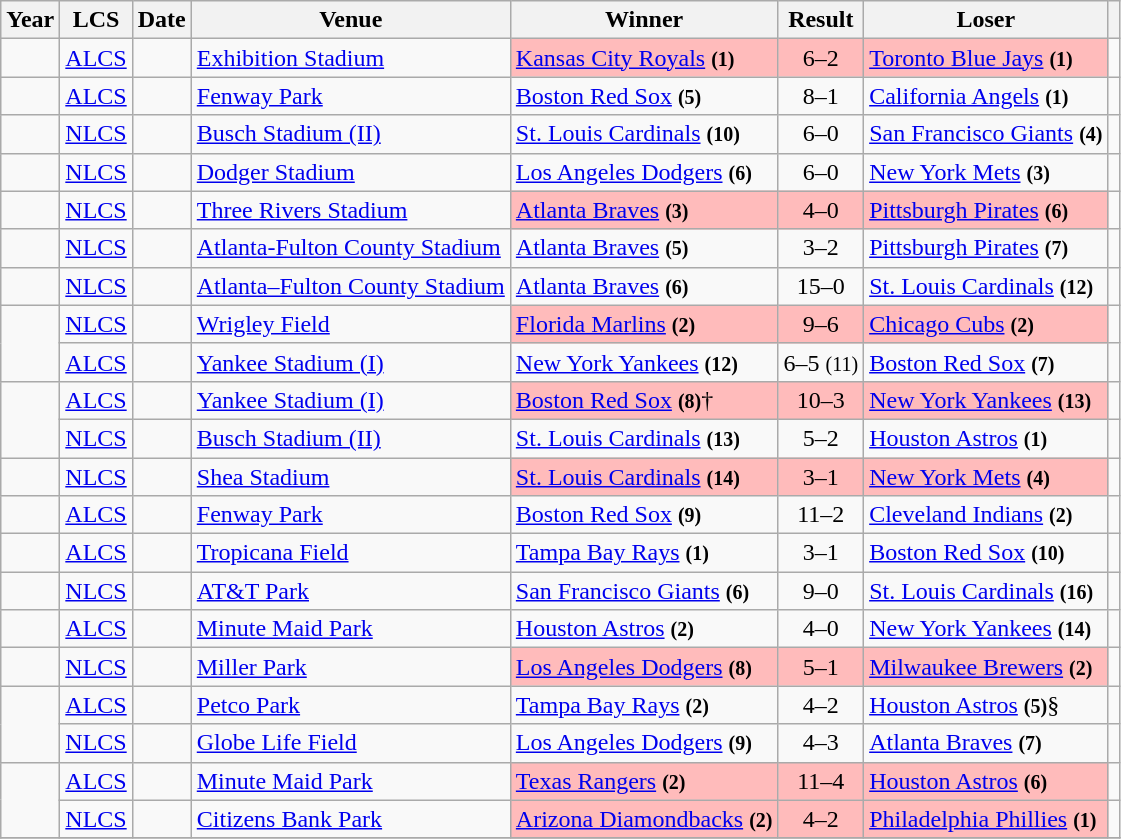<table class="wikitable sortable">
<tr>
<th scope=col>Year</th>
<th scope=col>LCS</th>
<th scope=col>Date</th>
<th scope=col>Venue</th>
<th scope=col class="sortable">Winner</th>
<th scope=col class="unsortable">Result</th>
<th scope=col class="sortable">Loser</th>
<th scope=col class="unsortable"></th>
</tr>
<tr>
<td></td>
<td><a href='#'>ALCS</a></td>
<td></td>
<td><a href='#'>Exhibition Stadium</a></td>
<td bgcolor="#ffbbbb"><a href='#'>Kansas City Royals</a> <small><strong>(1)</strong></small></td>
<td align=center bgcolor="#ffbbbb">6–2</td>
<td bgcolor="#ffbbbb"><a href='#'>Toronto Blue Jays</a> <small><strong>(1)</strong></small></td>
<td></td>
</tr>
<tr>
<td></td>
<td><a href='#'>ALCS</a></td>
<td></td>
<td><a href='#'>Fenway Park</a></td>
<td><a href='#'>Boston Red Sox</a> <small><strong>(5)</strong></small></td>
<td align=center>8–1</td>
<td><a href='#'>California Angels</a> <small><strong>(1)</strong></small></td>
<td></td>
</tr>
<tr>
<td></td>
<td><a href='#'>NLCS</a></td>
<td></td>
<td><a href='#'>Busch Stadium (II)</a></td>
<td><a href='#'>St. Louis Cardinals</a> <small><strong>(10)</strong></small></td>
<td align=center>6–0</td>
<td><a href='#'>San Francisco Giants</a> <small><strong>(4)</strong></small></td>
<td></td>
</tr>
<tr>
<td></td>
<td><a href='#'>NLCS</a></td>
<td></td>
<td><a href='#'>Dodger Stadium</a></td>
<td><a href='#'>Los Angeles Dodgers</a> <small><strong>(6)</strong></small></td>
<td align=center>6–0</td>
<td><a href='#'>New York Mets</a> <small><strong>(3)</strong></small></td>
<td></td>
</tr>
<tr>
<td></td>
<td><a href='#'>NLCS</a></td>
<td></td>
<td><a href='#'>Three Rivers Stadium</a></td>
<td bgcolor="#ffbbbb"><a href='#'>Atlanta Braves</a> <small><strong>(3)</strong></small></td>
<td align=center bgcolor="#ffbbbb">4–0</td>
<td bgcolor="#ffbbbb"><a href='#'>Pittsburgh Pirates</a> <small><strong>(6)</strong></small></td>
<td></td>
</tr>
<tr>
<td></td>
<td><a href='#'>NLCS</a></td>
<td></td>
<td><a href='#'>Atlanta-Fulton County Stadium</a></td>
<td><a href='#'>Atlanta Braves</a> <small><strong>(5)</strong></small></td>
<td align=center>3–2</td>
<td><a href='#'>Pittsburgh Pirates</a> <small><strong>(7)</strong></small></td>
<td></td>
</tr>
<tr>
<td></td>
<td><a href='#'>NLCS</a></td>
<td></td>
<td><a href='#'>Atlanta–Fulton County Stadium</a></td>
<td><a href='#'>Atlanta Braves</a> <small><strong>(6)</strong></small></td>
<td align=center>15–0</td>
<td><a href='#'>St. Louis Cardinals</a> <small><strong>(12)</strong></small></td>
<td></td>
</tr>
<tr>
<td rowspan=2></td>
<td><a href='#'>NLCS</a></td>
<td></td>
<td><a href='#'>Wrigley Field</a></td>
<td bgcolor="#ffbbbb"><a href='#'>Florida Marlins</a> <small><strong>(2)</strong></small></td>
<td align=center bgcolor="#ffbbbb">9–6</td>
<td bgcolor="#ffbbbb"><a href='#'>Chicago Cubs</a> <small><strong>(2)</strong></small></td>
<td></td>
</tr>
<tr>
<td><a href='#'>ALCS</a></td>
<td></td>
<td><a href='#'>Yankee Stadium (I)</a></td>
<td><a href='#'>New York Yankees</a> <small><strong>(12)</strong></small></td>
<td align=center>6–5 <small>(11)</small></td>
<td><a href='#'>Boston Red Sox</a> <small><strong>(7)</strong></small></td>
<td></td>
</tr>
<tr>
<td rowspan=2></td>
<td><a href='#'>ALCS</a></td>
<td></td>
<td><a href='#'>Yankee Stadium (I)</a></td>
<td bgcolor="#ffbbbb"><a href='#'>Boston Red Sox</a> <small><strong>(8)</strong></small>†</td>
<td align=center bgcolor="#ffbbbb">10–3</td>
<td bgcolor="#ffbbbb"><a href='#'>New York Yankees</a> <small><strong>(13)</strong></small></td>
<td></td>
</tr>
<tr>
<td><a href='#'>NLCS</a></td>
<td></td>
<td><a href='#'>Busch Stadium (II)</a></td>
<td><a href='#'>St. Louis Cardinals</a> <small><strong>(13)</strong></small></td>
<td align=center>5–2</td>
<td><a href='#'>Houston Astros</a> <small><strong>(1)</strong></small></td>
<td></td>
</tr>
<tr>
<td></td>
<td><a href='#'>NLCS</a></td>
<td></td>
<td><a href='#'>Shea Stadium</a></td>
<td bgcolor="#ffbbbb"><a href='#'>St. Louis Cardinals</a> <small><strong>(14)</strong></small></td>
<td align=center bgcolor="#ffbbbb">3–1</td>
<td bgcolor="#ffbbbb"><a href='#'>New York Mets</a> <small><strong>(4)</strong></small></td>
<td></td>
</tr>
<tr>
<td></td>
<td><a href='#'>ALCS</a></td>
<td></td>
<td><a href='#'>Fenway Park</a></td>
<td><a href='#'>Boston Red Sox</a> <small><strong>(9)</strong></small></td>
<td align=center>11–2</td>
<td><a href='#'>Cleveland Indians</a> <small><strong>(2)</strong></small></td>
<td></td>
</tr>
<tr>
<td></td>
<td><a href='#'>ALCS</a></td>
<td></td>
<td><a href='#'>Tropicana Field</a></td>
<td><a href='#'>Tampa Bay Rays</a> <small><strong>(1)</strong></small></td>
<td align=center>3–1</td>
<td><a href='#'>Boston Red Sox</a> <small><strong>(10)</strong></small></td>
<td></td>
</tr>
<tr>
<td></td>
<td><a href='#'>NLCS</a></td>
<td></td>
<td><a href='#'>AT&T Park</a></td>
<td><a href='#'>San Francisco Giants</a> <small><strong>(6)</strong></small></td>
<td align=center>9–0</td>
<td><a href='#'>St. Louis Cardinals</a> <small><strong>(16)</strong></small></td>
<td></td>
</tr>
<tr>
<td></td>
<td><a href='#'>ALCS</a></td>
<td></td>
<td><a href='#'>Minute Maid Park</a></td>
<td><a href='#'>Houston Astros</a> <small><strong>(2)</strong></small></td>
<td align=center>4–0</td>
<td><a href='#'>New York Yankees</a> <small><strong>(14)</strong></small></td>
<td></td>
</tr>
<tr>
<td></td>
<td><a href='#'>NLCS</a></td>
<td></td>
<td><a href='#'>Miller Park</a></td>
<td bgcolor="#ffbbbb"><a href='#'>Los Angeles Dodgers</a> <small><strong>(8)</strong></small></td>
<td align=center bgcolor="#ffbbbb">5–1</td>
<td bgcolor="#ffbbbb"><a href='#'>Milwaukee Brewers</a> <small><strong>(2)</strong></small></td>
<td></td>
</tr>
<tr>
<td rowspan=2></td>
<td><a href='#'>ALCS</a></td>
<td></td>
<td><a href='#'>Petco Park</a></td>
<td><a href='#'>Tampa Bay Rays</a> <small><strong>(2)</strong></small></td>
<td align=center>4–2</td>
<td><a href='#'>Houston Astros</a> <small><strong>(5)</strong></small>§</td>
<td></td>
</tr>
<tr>
<td><a href='#'>NLCS</a></td>
<td></td>
<td><a href='#'>Globe Life Field</a></td>
<td><a href='#'>Los Angeles Dodgers</a> <small><strong>(9)</strong></small></td>
<td align=center>4–3</td>
<td><a href='#'>Atlanta Braves</a> <small><strong>(7)</strong></small></td>
<td></td>
</tr>
<tr>
<td rowspan="2"></td>
<td><a href='#'>ALCS</a></td>
<td></td>
<td><a href='#'>Minute Maid Park</a></td>
<td bgcolor="#ffbbbb"><a href='#'>Texas Rangers</a> <small><strong>(2)</strong></small></td>
<td align=center bgcolor="#ffbbbb">11–4</td>
<td bgcolor="#ffbbbb"><a href='#'>Houston Astros</a> <small><strong>(6)</strong></small></td>
<td><br></td>
</tr>
<tr>
<td><a href='#'>NLCS</a></td>
<td></td>
<td><a href='#'>Citizens Bank Park</a></td>
<td bgcolor="#ffbbbb"><a href='#'>Arizona Diamondbacks</a> <small><strong>(2)</strong></small></td>
<td align=center bgcolor="#ffbbbb">4–2</td>
<td bgcolor="#ffbbbb"><a href='#'>Philadelphia Phillies</a> <small><strong>(1)</strong></small></td>
<td></td>
</tr>
<tr>
</tr>
</table>
